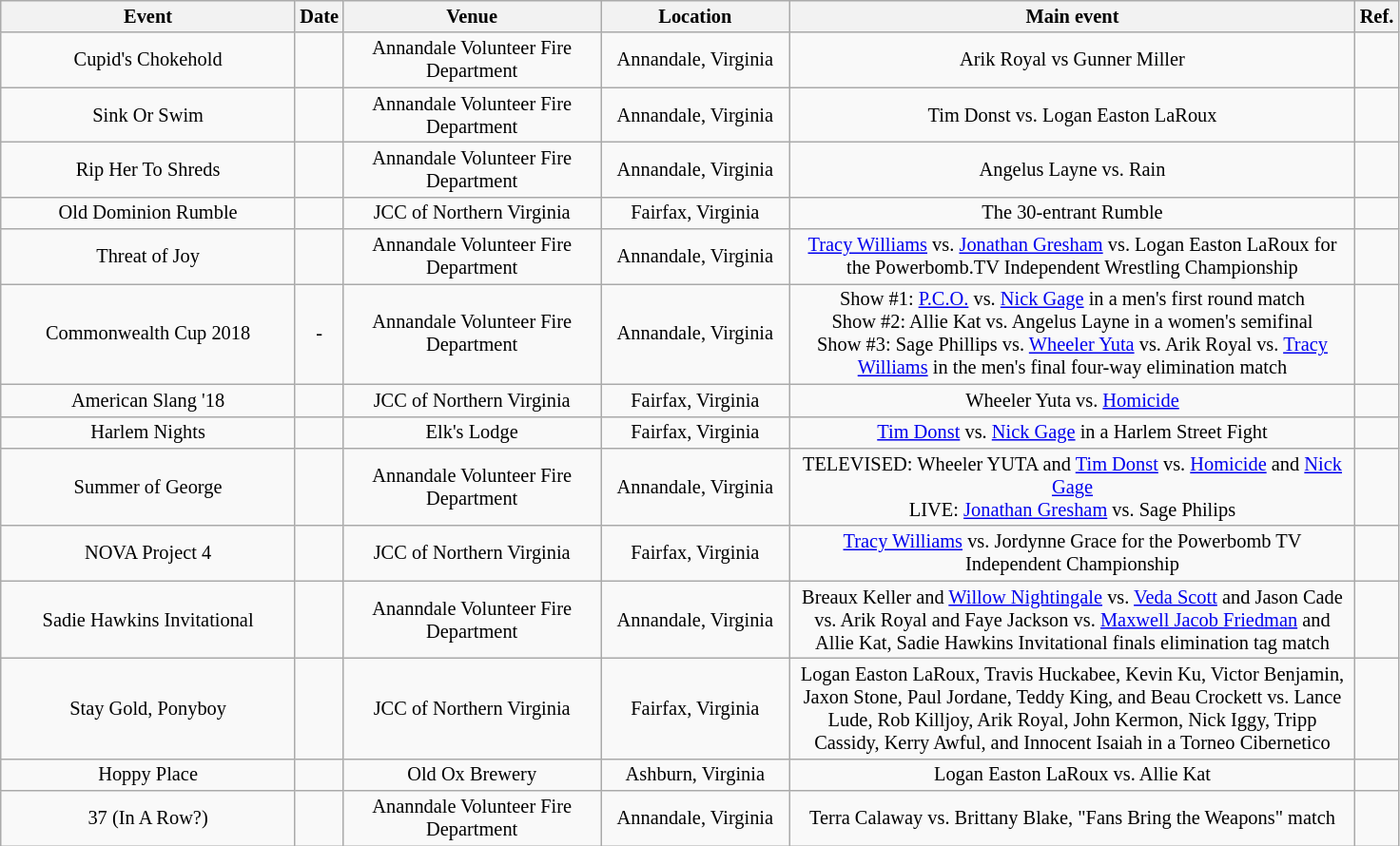<table class="sortable wikitable succession-box"  style="font-size:85%; text-align:center;">
<tr>
<th scope="col" width="200">Event</th>
<th scope="col" width="10">Date</th>
<th scope="col" width="174">Venue</th>
<th scope="col" width="126">Location</th>
<th scope="col" width="390">Main event</th>
<th scope="col" width="1" class="unsortable">Ref.</th>
</tr>
<tr>
<td>Cupid's Chokehold</td>
<td></td>
<td>Annandale Volunteer Fire Department</td>
<td>Annandale, Virginia</td>
<td>Arik Royal vs Gunner Miller</td>
<td></td>
</tr>
<tr>
<td>Sink Or Swim</td>
<td></td>
<td>Annandale Volunteer Fire Department</td>
<td>Annandale, Virginia</td>
<td>Tim Donst vs. Logan Easton LaRoux</td>
<td></td>
</tr>
<tr>
<td>Rip Her To Shreds</td>
<td></td>
<td>Annandale Volunteer Fire Department</td>
<td>Annandale, Virginia</td>
<td>Angelus Layne vs. Rain</td>
<td></td>
</tr>
<tr>
<td>Old Dominion Rumble</td>
<td></td>
<td>JCC of Northern Virginia</td>
<td>Fairfax, Virginia</td>
<td>The 30-entrant Rumble</td>
<td></td>
</tr>
<tr>
<td>Threat of Joy</td>
<td></td>
<td>Annandale Volunteer Fire Department</td>
<td>Annandale, Virginia</td>
<td><a href='#'>Tracy Williams</a> vs. <a href='#'>Jonathan Gresham</a> vs. Logan Easton LaRoux for the Powerbomb.TV Independent Wrestling Championship</td>
<td></td>
</tr>
<tr>
<td>Commonwealth Cup 2018</td>
<td> - </td>
<td>Annandale Volunteer Fire Department</td>
<td>Annandale, Virginia</td>
<td>Show #1: <a href='#'>P.C.O.</a> vs. <a href='#'>Nick Gage</a> in a men's first round match<br>Show #2: Allie Kat vs. Angelus Layne in a women's semifinal<br>Show #3: Sage Phillips vs. <a href='#'>Wheeler Yuta</a> vs. Arik Royal vs. <a href='#'>Tracy Williams</a> in the men's final four-way elimination match</td>
<td></td>
</tr>
<tr>
<td>American Slang '18</td>
<td></td>
<td>JCC of Northern Virginia</td>
<td>Fairfax, Virginia</td>
<td>Wheeler Yuta vs. <a href='#'>Homicide</a></td>
<td></td>
</tr>
<tr>
<td>Harlem Nights</td>
<td></td>
<td>Elk's Lodge</td>
<td>Fairfax, Virginia</td>
<td><a href='#'>Tim Donst</a> vs. <a href='#'>Nick Gage</a> in a Harlem Street Fight</td>
<td></td>
</tr>
<tr>
<td>Summer of George</td>
<td></td>
<td>Annandale Volunteer Fire Department</td>
<td>Annandale, Virginia</td>
<td>TELEVISED: Wheeler YUTA and <a href='#'>Tim Donst</a> vs. <a href='#'>Homicide</a> and <a href='#'>Nick Gage</a><br>LIVE: <a href='#'>Jonathan Gresham</a> vs. Sage Philips</td>
</tr>
<tr>
<td>NOVA Project 4</td>
<td></td>
<td>JCC of Northern Virginia</td>
<td>Fairfax, Virginia</td>
<td><a href='#'>Tracy Williams</a> vs. Jordynne Grace for the Powerbomb TV Independent Championship</td>
<td></td>
</tr>
<tr>
<td>Sadie Hawkins Invitational</td>
<td></td>
<td>Ananndale Volunteer Fire Department</td>
<td>Annandale, Virginia</td>
<td>Breaux Keller and <a href='#'>Willow Nightingale</a> vs. <a href='#'>Veda Scott</a> and Jason Cade vs. Arik Royal and Faye Jackson vs. <a href='#'>Maxwell Jacob Friedman</a> and Allie Kat, Sadie Hawkins Invitational finals elimination tag match</td>
<td></td>
</tr>
<tr>
<td>Stay Gold, Ponyboy</td>
<td></td>
<td>JCC of Northern Virginia</td>
<td>Fairfax, Virginia</td>
<td>Logan Easton LaRoux, Travis Huckabee, Kevin Ku, Victor Benjamin, Jaxon Stone, Paul Jordane, Teddy King, and Beau Crockett vs. Lance Lude, Rob Killjoy, Arik Royal, John Kermon, Nick Iggy, Tripp Cassidy, Kerry Awful, and Innocent Isaiah in a Torneo Cibernetico</td>
<td></td>
</tr>
<tr>
<td>Hoppy Place</td>
<td></td>
<td>Old Ox Brewery</td>
<td>Ashburn, Virginia</td>
<td>Logan Easton LaRoux vs. Allie Kat</td>
<td></td>
</tr>
<tr>
<td>37 (In A Row?)</td>
<td></td>
<td>Ananndale Volunteer Fire Department</td>
<td>Annandale, Virginia</td>
<td>Terra Calaway vs. Brittany Blake, "Fans Bring the Weapons" match</td>
<td></td>
</tr>
</table>
